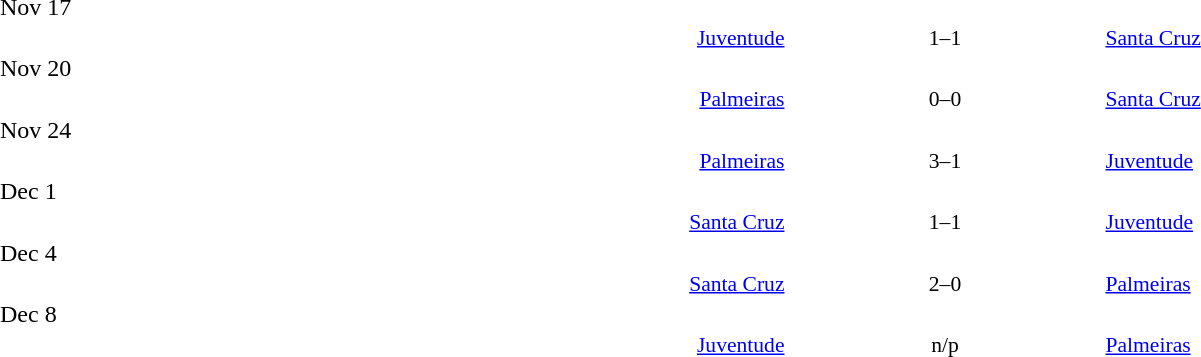<table style="width:100%" cellspacing="1">
<tr>
<th width=25%></th>
<th width=10%></th>
<th width=25%></th>
</tr>
<tr>
<td>Nov 17</td>
</tr>
<tr style=font-size:90%>
<td align=right><a href='#'>Juventude</a> </td>
<td align=center>1–1</td>
<td> <a href='#'>Santa Cruz</a></td>
</tr>
<tr>
<td>Nov 20</td>
</tr>
<tr style=font-size:90%>
<td align=right><a href='#'>Palmeiras</a> </td>
<td align=center>0–0</td>
<td> <a href='#'>Santa Cruz</a></td>
</tr>
<tr>
<td>Nov 24</td>
</tr>
<tr style=font-size:90%>
<td align=right><a href='#'>Palmeiras</a> </td>
<td align=center>3–1</td>
<td> <a href='#'>Juventude</a></td>
</tr>
<tr>
<td>Dec 1</td>
</tr>
<tr style=font-size:90%>
<td align=right><a href='#'>Santa Cruz</a> </td>
<td align=center>1–1</td>
<td> <a href='#'>Juventude</a></td>
</tr>
<tr>
<td>Dec 4</td>
</tr>
<tr style=font-size:90%>
<td align=right><a href='#'>Santa Cruz</a> </td>
<td align=center>2–0</td>
<td> <a href='#'>Palmeiras</a></td>
</tr>
<tr>
<td>Dec 8</td>
</tr>
<tr style=font-size:90%>
<td align=right><a href='#'>Juventude</a> </td>
<td align=center>n/p</td>
<td> <a href='#'>Palmeiras</a></td>
</tr>
</table>
